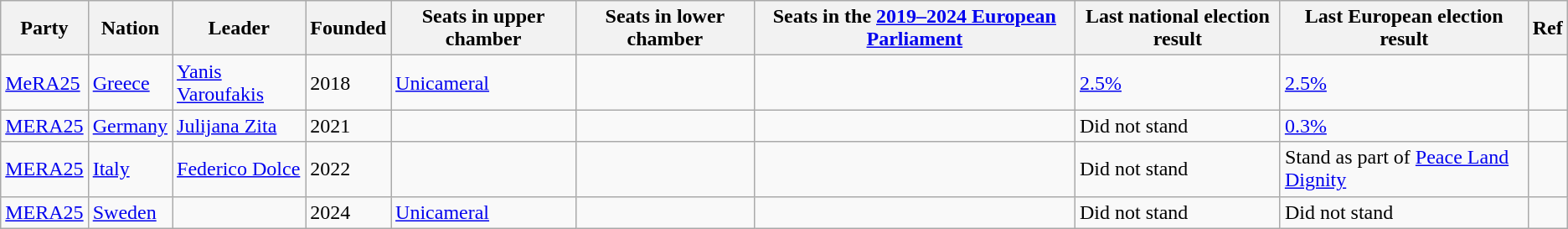<table class="wikitable">
<tr>
<th>Party</th>
<th>Nation</th>
<th>Leader</th>
<th>Founded</th>
<th>Seats in upper chamber</th>
<th>Seats in lower chamber</th>
<th>Seats in the <a href='#'>2019–2024 European Parliament</a></th>
<th>Last national election result</th>
<th>Last European election result</th>
<th>Ref</th>
</tr>
<tr>
<td><a href='#'>MeRA25</a></td>
<td><a href='#'>Greece</a></td>
<td><a href='#'>Yanis Varoufakis</a></td>
<td>2018</td>
<td><a href='#'>Unicameral</a></td>
<td></td>
<td></td>
<td><a href='#'>2.5%</a></td>
<td><a href='#'>2.5%</a></td>
<td></td>
</tr>
<tr>
<td><a href='#'>MERA25</a></td>
<td><a href='#'>Germany</a></td>
<td><a href='#'>Julijana Zita</a></td>
<td>2021</td>
<td></td>
<td></td>
<td></td>
<td>Did not stand</td>
<td><a href='#'>0.3%</a></td>
<td></td>
</tr>
<tr>
<td><a href='#'>MERA25</a></td>
<td><a href='#'>Italy</a></td>
<td><a href='#'>Federico Dolce</a></td>
<td>2022</td>
<td></td>
<td></td>
<td></td>
<td>Did not stand</td>
<td>Stand as part of <a href='#'>Peace Land Dignity</a></td>
<td></td>
</tr>
<tr>
<td><a href='#'>MERA25</a></td>
<td><a href='#'>Sweden</a></td>
<td></td>
<td>2024</td>
<td><a href='#'>Unicameral</a></td>
<td></td>
<td></td>
<td>Did not stand</td>
<td>Did not stand</td>
<td></td>
</tr>
</table>
